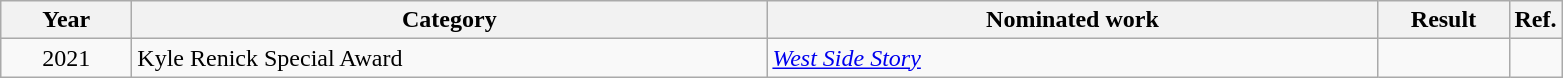<table class=wikitable>
<tr>
<th scope="col" style="width:5em;">Year</th>
<th scope="col" style="width:26em;">Category</th>
<th scope="col" style="width:25em;">Nominated work</th>
<th scope="col" style="width:5em;">Result</th>
<th>Ref.</th>
</tr>
<tr>
<td style="text-align:center;">2021</td>
<td>Kyle Renick Special Award</td>
<td><em><a href='#'>West Side Story</a></em></td>
<td></td>
<td></td>
</tr>
</table>
